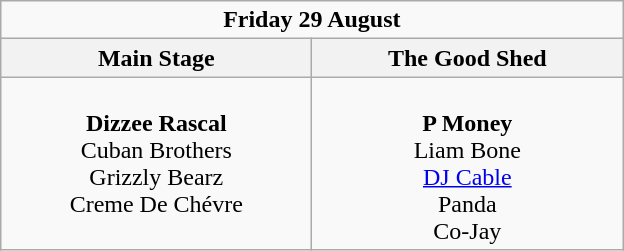<table class="wikitable">
<tr>
<td colspan="2" style="text-align:center;"><strong>Friday 29 August</strong></td>
</tr>
<tr>
<th>Main Stage</th>
<th>The Good Shed</th>
</tr>
<tr>
<td style="text-align:center; vertical-align:top; width:200px;"><br><strong>Dizzee Rascal</strong>
<br>Cuban Brothers
<br>Grizzly Bearz
<br>Creme De Chévre</td>
<td style="text-align:center; vertical-align:top; width:200px;"><br><strong>P Money</strong>
<br>Liam Bone
<br><a href='#'>DJ Cable</a>
<br>Panda
<br>Co-Jay</td>
</tr>
</table>
